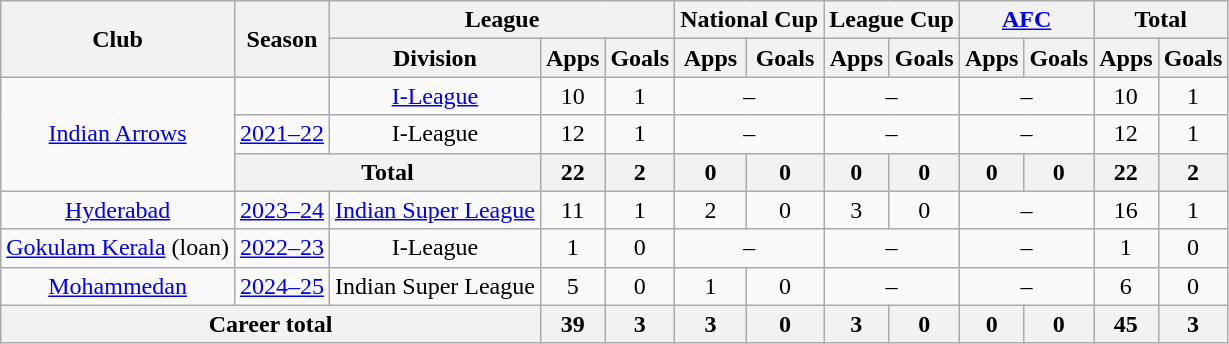<table class="wikitable" style="text-align: center;">
<tr>
<th rowspan="2">Club</th>
<th rowspan="2">Season</th>
<th colspan="3">League</th>
<th colspan="2">National Cup</th>
<th colspan="2">League Cup</th>
<th colspan="2"><a href='#'>AFC</a></th>
<th colspan="2">Total</th>
</tr>
<tr>
<th>Division</th>
<th>Apps</th>
<th>Goals</th>
<th>Apps</th>
<th>Goals</th>
<th>Apps</th>
<th>Goals</th>
<th>Apps</th>
<th>Goals</th>
<th>Apps</th>
<th>Goals</th>
</tr>
<tr>
<td rowspan="3"><a href='#'>Indian Arrows</a></td>
<td></td>
<td><a href='#'>I-League</a></td>
<td>10</td>
<td>1</td>
<td colspan="2">–</td>
<td colspan="2">–</td>
<td colspan="2">–</td>
<td>10</td>
<td>1</td>
</tr>
<tr>
<td><a href='#'>2021–22</a></td>
<td>I-League</td>
<td>12</td>
<td>1</td>
<td colspan="2">–</td>
<td colspan="2">–</td>
<td colspan="2">–</td>
<td>12</td>
<td>1</td>
</tr>
<tr>
<th colspan="2">Total</th>
<th>22</th>
<th>2</th>
<th>0</th>
<th>0</th>
<th>0</th>
<th>0</th>
<th>0</th>
<th>0</th>
<th>22</th>
<th>2</th>
</tr>
<tr>
<td><a href='#'>Hyderabad</a></td>
<td><a href='#'>2023–24</a></td>
<td><a href='#'>Indian Super League</a></td>
<td>11</td>
<td>1</td>
<td>2</td>
<td>0</td>
<td>3</td>
<td>0</td>
<td colspan="2">–</td>
<td>16</td>
<td>1</td>
</tr>
<tr>
<td><a href='#'>Gokulam Kerala</a> (loan)</td>
<td><a href='#'>2022–23</a></td>
<td>I-League</td>
<td>1</td>
<td>0</td>
<td colspan="2">–</td>
<td colspan="2">–</td>
<td colspan="2">–</td>
<td>1</td>
<td>0</td>
</tr>
<tr>
<td><a href='#'>Mohammedan</a></td>
<td><a href='#'>2024–25</a></td>
<td>Indian Super League</td>
<td>5</td>
<td>0</td>
<td>1</td>
<td>0</td>
<td colspan="2">–</td>
<td colspan="2">–</td>
<td>6</td>
<td>0</td>
</tr>
<tr>
<th colspan="3">Career total</th>
<th>39</th>
<th>3</th>
<th>3</th>
<th>0</th>
<th>3</th>
<th>0</th>
<th>0</th>
<th>0</th>
<th>45</th>
<th>3</th>
</tr>
</table>
